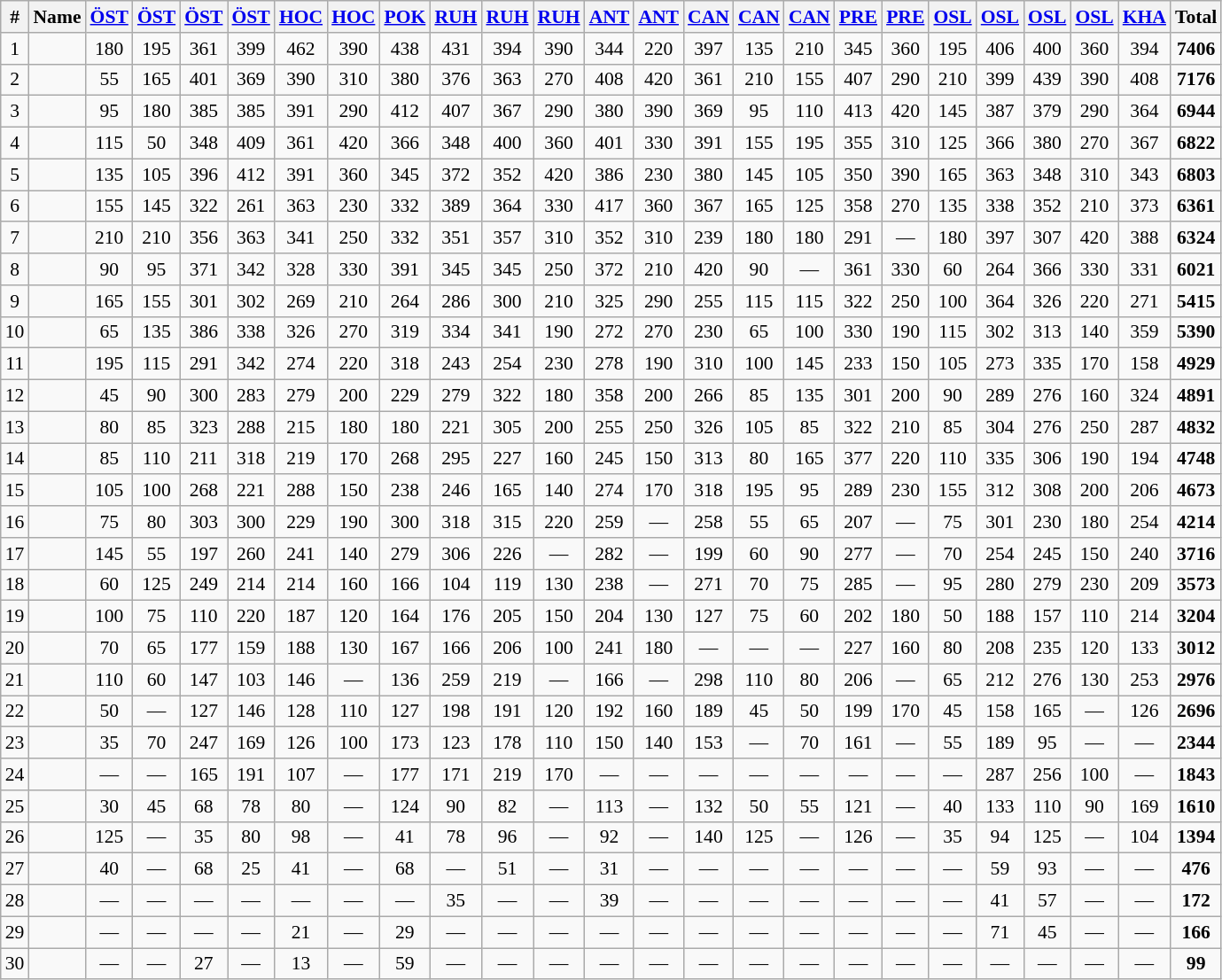<table class="wikitable" style="text-align:center;font-size:90%">
<tr>
<th>#</th>
<th>Name</th>
<th><a href='#'>ÖST</a> <br> </th>
<th><a href='#'>ÖST</a> <br> </th>
<th><a href='#'>ÖST</a> <br> </th>
<th><a href='#'>ÖST</a> <br> </th>
<th><a href='#'>HOC</a> <br> </th>
<th><a href='#'>HOC</a> <br> </th>
<th><a href='#'>POK</a> <br> </th>
<th><a href='#'>RUH</a> <br> </th>
<th><a href='#'>RUH</a> <br> </th>
<th><a href='#'>RUH</a> <br> </th>
<th><a href='#'>ANT</a> <br> </th>
<th><a href='#'>ANT</a> <br> </th>
<th><a href='#'>CAN</a> <br> </th>
<th><a href='#'>CAN</a> <br> </th>
<th><a href='#'>CAN</a> <br> </th>
<th><a href='#'>PRE</a> <br> </th>
<th><a href='#'>PRE</a> <br> </th>
<th><a href='#'>OSL</a> <br> </th>
<th><a href='#'>OSL</a> <br> </th>
<th><a href='#'>OSL</a> <br> </th>
<th><a href='#'>OSL</a> <br> </th>
<th><a href='#'>KHA</a> <br> </th>
<th><strong>Total</strong> </th>
</tr>
<tr>
<td>1</td>
<td align="left"></td>
<td>180</td>
<td>195</td>
<td>361</td>
<td>399</td>
<td>462</td>
<td>390</td>
<td>438</td>
<td>431</td>
<td>394</td>
<td>390</td>
<td>344</td>
<td>220</td>
<td>397</td>
<td>135</td>
<td>210</td>
<td>345</td>
<td>360</td>
<td>195</td>
<td>406</td>
<td>400</td>
<td>360</td>
<td>394</td>
<td><strong>7406</strong></td>
</tr>
<tr>
<td>2</td>
<td align="left"></td>
<td>55</td>
<td>165</td>
<td>401</td>
<td>369</td>
<td>390</td>
<td>310</td>
<td>380</td>
<td>376</td>
<td>363</td>
<td>270</td>
<td>408</td>
<td>420</td>
<td>361</td>
<td>210</td>
<td>155</td>
<td>407</td>
<td>290</td>
<td>210</td>
<td>399</td>
<td>439</td>
<td>390</td>
<td>408</td>
<td><strong>7176</strong></td>
</tr>
<tr>
<td>3</td>
<td align="left"></td>
<td>95</td>
<td>180</td>
<td>385</td>
<td>385</td>
<td>391</td>
<td>290</td>
<td>412</td>
<td>407</td>
<td>367</td>
<td>290</td>
<td>380</td>
<td>390</td>
<td>369</td>
<td>95</td>
<td>110</td>
<td>413</td>
<td>420</td>
<td>145</td>
<td>387</td>
<td>379</td>
<td>290</td>
<td>364</td>
<td><strong>6944</strong></td>
</tr>
<tr>
<td>4</td>
<td align="left"></td>
<td>115</td>
<td>50</td>
<td>348</td>
<td>409</td>
<td>361</td>
<td>420</td>
<td>366</td>
<td>348</td>
<td>400</td>
<td>360</td>
<td>401</td>
<td>330</td>
<td>391</td>
<td>155</td>
<td>195</td>
<td>355</td>
<td>310</td>
<td>125</td>
<td>366</td>
<td>380</td>
<td>270</td>
<td>367</td>
<td><strong>6822</strong></td>
</tr>
<tr>
<td>5</td>
<td align="left"></td>
<td>135</td>
<td>105</td>
<td>396</td>
<td>412</td>
<td>391</td>
<td>360</td>
<td>345</td>
<td>372</td>
<td>352</td>
<td>420</td>
<td>386</td>
<td>230</td>
<td>380</td>
<td>145</td>
<td>105</td>
<td>350</td>
<td>390</td>
<td>165</td>
<td>363</td>
<td>348</td>
<td>310</td>
<td>343</td>
<td><strong>6803</strong></td>
</tr>
<tr>
<td>6</td>
<td align="left"></td>
<td>155</td>
<td>145</td>
<td>322</td>
<td>261</td>
<td>363</td>
<td>230</td>
<td>332</td>
<td>389</td>
<td>364</td>
<td>330</td>
<td>417</td>
<td>360</td>
<td>367</td>
<td>165</td>
<td>125</td>
<td>358</td>
<td>270</td>
<td>135</td>
<td>338</td>
<td>352</td>
<td>210</td>
<td>373</td>
<td><strong>6361</strong></td>
</tr>
<tr>
<td>7</td>
<td align="left"></td>
<td>210</td>
<td>210</td>
<td>356</td>
<td>363</td>
<td>341</td>
<td>250</td>
<td>332</td>
<td>351</td>
<td>357</td>
<td>310</td>
<td>352</td>
<td>310</td>
<td>239</td>
<td>180</td>
<td>180</td>
<td>291</td>
<td>—</td>
<td>180</td>
<td>397</td>
<td>307</td>
<td>420</td>
<td>388</td>
<td><strong>6324</strong></td>
</tr>
<tr>
<td>8</td>
<td align="left"></td>
<td>90</td>
<td>95</td>
<td>371</td>
<td>342</td>
<td>328</td>
<td>330</td>
<td>391</td>
<td>345</td>
<td>345</td>
<td>250</td>
<td>372</td>
<td>210</td>
<td>420</td>
<td>90</td>
<td>—</td>
<td>361</td>
<td>330</td>
<td>60</td>
<td>264</td>
<td>366</td>
<td>330</td>
<td>331</td>
<td><strong>6021</strong></td>
</tr>
<tr>
<td>9</td>
<td align="left"></td>
<td>165</td>
<td>155</td>
<td>301</td>
<td>302</td>
<td>269</td>
<td>210</td>
<td>264</td>
<td>286</td>
<td>300</td>
<td>210</td>
<td>325</td>
<td>290</td>
<td>255</td>
<td>115</td>
<td>115</td>
<td>322</td>
<td>250</td>
<td>100</td>
<td>364</td>
<td>326</td>
<td>220</td>
<td>271</td>
<td><strong>5415</strong></td>
</tr>
<tr>
<td>10</td>
<td align="left"></td>
<td>65</td>
<td>135</td>
<td>386</td>
<td>338</td>
<td>326</td>
<td>270</td>
<td>319</td>
<td>334</td>
<td>341</td>
<td>190</td>
<td>272</td>
<td>270</td>
<td>230</td>
<td>65</td>
<td>100</td>
<td>330</td>
<td>190</td>
<td>115</td>
<td>302</td>
<td>313</td>
<td>140</td>
<td>359</td>
<td><strong>5390</strong></td>
</tr>
<tr>
<td>11</td>
<td align="left"></td>
<td>195</td>
<td>115</td>
<td>291</td>
<td>342</td>
<td>274</td>
<td>220</td>
<td>318</td>
<td>243</td>
<td>254</td>
<td>230</td>
<td>278</td>
<td>190</td>
<td>310</td>
<td>100</td>
<td>145</td>
<td>233</td>
<td>150</td>
<td>105</td>
<td>273</td>
<td>335</td>
<td>170</td>
<td>158</td>
<td><strong>4929</strong></td>
</tr>
<tr>
<td>12</td>
<td align="left"></td>
<td>45</td>
<td>90</td>
<td>300</td>
<td>283</td>
<td>279</td>
<td>200</td>
<td>229</td>
<td>279</td>
<td>322</td>
<td>180</td>
<td>358</td>
<td>200</td>
<td>266</td>
<td>85</td>
<td>135</td>
<td>301</td>
<td>200</td>
<td>90</td>
<td>289</td>
<td>276</td>
<td>160</td>
<td>324</td>
<td><strong>4891</strong></td>
</tr>
<tr>
<td>13</td>
<td align="left"></td>
<td>80</td>
<td>85</td>
<td>323</td>
<td>288</td>
<td>215</td>
<td>180</td>
<td>180</td>
<td>221</td>
<td>305</td>
<td>200</td>
<td>255</td>
<td>250</td>
<td>326</td>
<td>105</td>
<td>85</td>
<td>322</td>
<td>210</td>
<td>85</td>
<td>304</td>
<td>276</td>
<td>250</td>
<td>287</td>
<td><strong>4832</strong></td>
</tr>
<tr>
<td>14</td>
<td align="left"></td>
<td>85</td>
<td>110</td>
<td>211</td>
<td>318</td>
<td>219</td>
<td>170</td>
<td>268</td>
<td>295</td>
<td>227</td>
<td>160</td>
<td>245</td>
<td>150</td>
<td>313</td>
<td>80</td>
<td>165</td>
<td>377</td>
<td>220</td>
<td>110</td>
<td>335</td>
<td>306</td>
<td>190</td>
<td>194</td>
<td><strong>4748</strong></td>
</tr>
<tr>
<td>15</td>
<td align="left"></td>
<td>105</td>
<td>100</td>
<td>268</td>
<td>221</td>
<td>288</td>
<td>150</td>
<td>238</td>
<td>246</td>
<td>165</td>
<td>140</td>
<td>274</td>
<td>170</td>
<td>318</td>
<td>195</td>
<td>95</td>
<td>289</td>
<td>230</td>
<td>155</td>
<td>312</td>
<td>308</td>
<td>200</td>
<td>206</td>
<td><strong>4673</strong></td>
</tr>
<tr>
<td>16</td>
<td align="left"></td>
<td>75</td>
<td>80</td>
<td>303</td>
<td>300</td>
<td>229</td>
<td>190</td>
<td>300</td>
<td>318</td>
<td>315</td>
<td>220</td>
<td>259</td>
<td>—</td>
<td>258</td>
<td>55</td>
<td>65</td>
<td>207</td>
<td>—</td>
<td>75</td>
<td>301</td>
<td>230</td>
<td>180</td>
<td>254</td>
<td><strong>4214</strong></td>
</tr>
<tr>
<td>17</td>
<td align="left"></td>
<td>145</td>
<td>55</td>
<td>197</td>
<td>260</td>
<td>241</td>
<td>140</td>
<td>279</td>
<td>306</td>
<td>226</td>
<td>—</td>
<td>282</td>
<td>—</td>
<td>199</td>
<td>60</td>
<td>90</td>
<td>277</td>
<td>—</td>
<td>70</td>
<td>254</td>
<td>245</td>
<td>150</td>
<td>240</td>
<td><strong>3716</strong></td>
</tr>
<tr>
<td>18</td>
<td align="left"></td>
<td>60</td>
<td>125</td>
<td>249</td>
<td>214</td>
<td>214</td>
<td>160</td>
<td>166</td>
<td>104</td>
<td>119</td>
<td>130</td>
<td>238</td>
<td>—</td>
<td>271</td>
<td>70</td>
<td>75</td>
<td>285</td>
<td>—</td>
<td>95</td>
<td>280</td>
<td>279</td>
<td>230</td>
<td>209</td>
<td><strong>3573</strong></td>
</tr>
<tr>
<td>19</td>
<td align="left"></td>
<td>100</td>
<td>75</td>
<td>110</td>
<td>220</td>
<td>187</td>
<td>120</td>
<td>164</td>
<td>176</td>
<td>205</td>
<td>150</td>
<td>204</td>
<td>130</td>
<td>127</td>
<td>75</td>
<td>60</td>
<td>202</td>
<td>180</td>
<td>50</td>
<td>188</td>
<td>157</td>
<td>110</td>
<td>214</td>
<td><strong>3204</strong></td>
</tr>
<tr>
<td>20</td>
<td align="left"></td>
<td>70</td>
<td>65</td>
<td>177</td>
<td>159</td>
<td>188</td>
<td>130</td>
<td>167</td>
<td>166</td>
<td>206</td>
<td>100</td>
<td>241</td>
<td>180</td>
<td>—</td>
<td>—</td>
<td>—</td>
<td>227</td>
<td>160</td>
<td>80</td>
<td>208</td>
<td>235</td>
<td>120</td>
<td>133</td>
<td><strong>3012</strong></td>
</tr>
<tr>
<td>21</td>
<td align="left"></td>
<td>110</td>
<td>60</td>
<td>147</td>
<td>103</td>
<td>146</td>
<td>—</td>
<td>136</td>
<td>259</td>
<td>219</td>
<td>—</td>
<td>166</td>
<td>—</td>
<td>298</td>
<td>110</td>
<td>80</td>
<td>206</td>
<td>—</td>
<td>65</td>
<td>212</td>
<td>276</td>
<td>130</td>
<td>253</td>
<td><strong>2976</strong></td>
</tr>
<tr>
<td>22</td>
<td align="left"></td>
<td>50</td>
<td>—</td>
<td>127</td>
<td>146</td>
<td>128</td>
<td>110</td>
<td>127</td>
<td>198</td>
<td>191</td>
<td>120</td>
<td>192</td>
<td>160</td>
<td>189</td>
<td>45</td>
<td>50</td>
<td>199</td>
<td>170</td>
<td>45</td>
<td>158</td>
<td>165</td>
<td>—</td>
<td>126</td>
<td><strong>2696</strong></td>
</tr>
<tr>
<td>23</td>
<td align="left"></td>
<td>35</td>
<td>70</td>
<td>247</td>
<td>169</td>
<td>126</td>
<td>100</td>
<td>173</td>
<td>123</td>
<td>178</td>
<td>110</td>
<td>150</td>
<td>140</td>
<td>153</td>
<td>—</td>
<td>70</td>
<td>161</td>
<td>—</td>
<td>55</td>
<td>189</td>
<td>95</td>
<td>—</td>
<td>—</td>
<td><strong>2344</strong></td>
</tr>
<tr>
<td>24</td>
<td align="left"></td>
<td>—</td>
<td>—</td>
<td>165</td>
<td>191</td>
<td>107</td>
<td>—</td>
<td>177</td>
<td>171</td>
<td>219</td>
<td>170</td>
<td>—</td>
<td>—</td>
<td>—</td>
<td>—</td>
<td>—</td>
<td>—</td>
<td>—</td>
<td>—</td>
<td>287</td>
<td>256</td>
<td>100</td>
<td>—</td>
<td><strong>1843</strong></td>
</tr>
<tr>
<td>25</td>
<td align="left"></td>
<td>30</td>
<td>45</td>
<td>68</td>
<td>78</td>
<td>80</td>
<td>—</td>
<td>124</td>
<td>90</td>
<td>82</td>
<td>—</td>
<td>113</td>
<td>—</td>
<td>132</td>
<td>50</td>
<td>55</td>
<td>121</td>
<td>—</td>
<td>40</td>
<td>133</td>
<td>110</td>
<td>90</td>
<td>169</td>
<td><strong>1610</strong></td>
</tr>
<tr>
<td>26</td>
<td align="left"></td>
<td>125</td>
<td>—</td>
<td>35</td>
<td>80</td>
<td>98</td>
<td>—</td>
<td>41</td>
<td>78</td>
<td>96</td>
<td>—</td>
<td>92</td>
<td>—</td>
<td>140</td>
<td>125</td>
<td>—</td>
<td>126</td>
<td>—</td>
<td>35</td>
<td>94</td>
<td>125</td>
<td>—</td>
<td>104</td>
<td><strong>1394</strong></td>
</tr>
<tr>
<td>27</td>
<td align="left"></td>
<td>40</td>
<td>—</td>
<td>68</td>
<td>25</td>
<td>41</td>
<td>—</td>
<td>68</td>
<td>—</td>
<td>51</td>
<td>—</td>
<td>31</td>
<td>—</td>
<td>—</td>
<td>—</td>
<td>—</td>
<td>—</td>
<td>—</td>
<td>—</td>
<td>59</td>
<td>93</td>
<td>—</td>
<td>—</td>
<td><strong>476</strong></td>
</tr>
<tr>
<td>28</td>
<td align="left"></td>
<td>—</td>
<td>—</td>
<td>—</td>
<td>—</td>
<td>—</td>
<td>—</td>
<td>—</td>
<td>35</td>
<td>—</td>
<td>—</td>
<td>39</td>
<td>—</td>
<td>—</td>
<td>—</td>
<td>—</td>
<td>—</td>
<td>—</td>
<td>—</td>
<td>41</td>
<td>57</td>
<td>—</td>
<td>—</td>
<td><strong>172</strong></td>
</tr>
<tr>
<td>29</td>
<td align="left"></td>
<td>—</td>
<td>—</td>
<td>—</td>
<td>—</td>
<td>21</td>
<td>—</td>
<td>29</td>
<td>—</td>
<td>—</td>
<td>—</td>
<td>—</td>
<td>—</td>
<td>—</td>
<td>—</td>
<td>—</td>
<td>—</td>
<td>—</td>
<td>—</td>
<td>71</td>
<td>45</td>
<td>—</td>
<td>—</td>
<td><strong>166</strong></td>
</tr>
<tr>
<td>30</td>
<td align="left"></td>
<td>—</td>
<td>—</td>
<td>27</td>
<td>—</td>
<td>13</td>
<td>—</td>
<td>59</td>
<td>—</td>
<td>—</td>
<td>—</td>
<td>—</td>
<td>—</td>
<td>—</td>
<td>—</td>
<td>—</td>
<td>—</td>
<td>—</td>
<td>—</td>
<td>—</td>
<td>—</td>
<td>—</td>
<td>—</td>
<td><strong>99</strong></td>
</tr>
</table>
